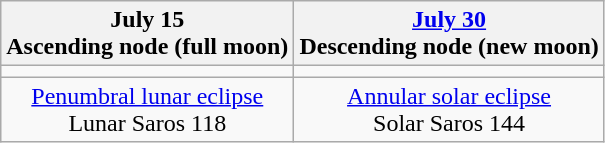<table class="wikitable">
<tr>
<th>July 15<br>Ascending node (full moon)</th>
<th><a href='#'>July 30</a><br>Descending node (new moon)</th>
</tr>
<tr>
<td></td>
<td></td>
</tr>
<tr align=center>
<td><a href='#'>Penumbral lunar eclipse</a><br>Lunar Saros 118</td>
<td><a href='#'>Annular solar eclipse</a><br>Solar Saros 144</td>
</tr>
</table>
